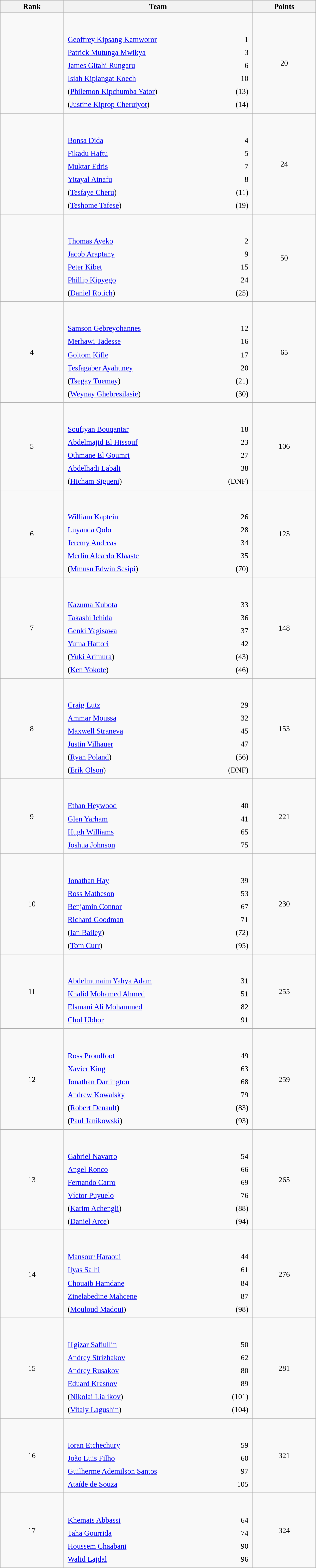<table class="wikitable sortable" style=" text-align:center; font-size:95%;" width="50%">
<tr>
<th width=10%>Rank</th>
<th width=30%>Team</th>
<th width=10%>Points</th>
</tr>
<tr>
<td align=center></td>
<td align=left> <br><br><table width=100%>
<tr>
<td align=left style="border:0"><a href='#'>Geoffrey Kipsang Kamworor</a></td>
<td align=right style="border:0">1</td>
</tr>
<tr>
<td align=left style="border:0"><a href='#'>Patrick Mutunga Mwikya</a></td>
<td align=right style="border:0">3</td>
</tr>
<tr>
<td align=left style="border:0"><a href='#'>James Gitahi Rungaru</a></td>
<td align=right style="border:0">6</td>
</tr>
<tr>
<td align=left style="border:0"><a href='#'>Isiah Kiplangat Koech</a></td>
<td align=right style="border:0">10</td>
</tr>
<tr>
<td align=left style="border:0">(<a href='#'>Philemon Kipchumba Yator</a>)</td>
<td align=right style="border:0">(13)</td>
</tr>
<tr>
<td align=left style="border:0">(<a href='#'>Justine Kiprop Cheruiyot</a>)</td>
<td align=right style="border:0">(14)</td>
</tr>
</table>
</td>
<td>20</td>
</tr>
<tr>
<td align=center></td>
<td align=left> <br><br><table width=100%>
<tr>
<td align=left style="border:0"><a href='#'>Bonsa Dida</a></td>
<td align=right style="border:0">4</td>
</tr>
<tr>
<td align=left style="border:0"><a href='#'>Fikadu Haftu</a></td>
<td align=right style="border:0">5</td>
</tr>
<tr>
<td align=left style="border:0"><a href='#'>Muktar Edris</a></td>
<td align=right style="border:0">7</td>
</tr>
<tr>
<td align=left style="border:0"><a href='#'>Yitayal Atnafu</a></td>
<td align=right style="border:0">8</td>
</tr>
<tr>
<td align=left style="border:0">(<a href='#'>Tesfaye Cheru</a>)</td>
<td align=right style="border:0">(11)</td>
</tr>
<tr>
<td align=left style="border:0">(<a href='#'>Teshome Tafese</a>)</td>
<td align=right style="border:0">(19)</td>
</tr>
</table>
</td>
<td>24</td>
</tr>
<tr>
<td align=center></td>
<td align=left> <br><br><table width=100%>
<tr>
<td align=left style="border:0"><a href='#'>Thomas Ayeko</a></td>
<td align=right style="border:0">2</td>
</tr>
<tr>
<td align=left style="border:0"><a href='#'>Jacob Araptany</a></td>
<td align=right style="border:0">9</td>
</tr>
<tr>
<td align=left style="border:0"><a href='#'>Peter Kibet</a></td>
<td align=right style="border:0">15</td>
</tr>
<tr>
<td align=left style="border:0"><a href='#'>Phillip Kipyego</a></td>
<td align=right style="border:0">24</td>
</tr>
<tr>
<td align=left style="border:0">(<a href='#'>Daniel Rotich</a>)</td>
<td align=right style="border:0">(25)</td>
</tr>
</table>
</td>
<td>50</td>
</tr>
<tr>
<td align=center>4</td>
<td align=left> <br><br><table width=100%>
<tr>
<td align=left style="border:0"><a href='#'>Samson Gebreyohannes</a></td>
<td align=right style="border:0">12</td>
</tr>
<tr>
<td align=left style="border:0"><a href='#'>Merhawi Tadesse</a></td>
<td align=right style="border:0">16</td>
</tr>
<tr>
<td align=left style="border:0"><a href='#'>Goitom Kifle</a></td>
<td align=right style="border:0">17</td>
</tr>
<tr>
<td align=left style="border:0"><a href='#'>Tesfagaber Ayahuney</a></td>
<td align=right style="border:0">20</td>
</tr>
<tr>
<td align=left style="border:0">(<a href='#'>Tsegay Tuemay</a>)</td>
<td align=right style="border:0">(21)</td>
</tr>
<tr>
<td align=left style="border:0">(<a href='#'>Weynay Ghebresilasie</a>)</td>
<td align=right style="border:0">(30)</td>
</tr>
</table>
</td>
<td>65</td>
</tr>
<tr>
<td align=center>5</td>
<td align=left> <br><br><table width=100%>
<tr>
<td align=left style="border:0"><a href='#'>Soufiyan Bouqantar</a></td>
<td align=right style="border:0">18</td>
</tr>
<tr>
<td align=left style="border:0"><a href='#'>Abdelmajid El Hissouf</a></td>
<td align=right style="border:0">23</td>
</tr>
<tr>
<td align=left style="border:0"><a href='#'>Othmane El Goumri</a></td>
<td align=right style="border:0">27</td>
</tr>
<tr>
<td align=left style="border:0"><a href='#'>Abdelhadi Labäli</a></td>
<td align=right style="border:0">38</td>
</tr>
<tr>
<td align=left style="border:0">(<a href='#'>Hicham Sigueni</a>)</td>
<td align=right style="border:0">(DNF)</td>
</tr>
</table>
</td>
<td>106</td>
</tr>
<tr>
<td align=center>6</td>
<td align=left> <br><br><table width=100%>
<tr>
<td align=left style="border:0"><a href='#'>William Kaptein</a></td>
<td align=right style="border:0">26</td>
</tr>
<tr>
<td align=left style="border:0"><a href='#'>Luyanda Qolo</a></td>
<td align=right style="border:0">28</td>
</tr>
<tr>
<td align=left style="border:0"><a href='#'>Jeremy Andreas</a></td>
<td align=right style="border:0">34</td>
</tr>
<tr>
<td align=left style="border:0"><a href='#'>Merlin Alcardo Klaaste</a></td>
<td align=right style="border:0">35</td>
</tr>
<tr>
<td align=left style="border:0">(<a href='#'>Mmusu Edwin Sesipi</a>)</td>
<td align=right style="border:0">(70)</td>
</tr>
</table>
</td>
<td>123</td>
</tr>
<tr>
<td align=center>7</td>
<td align=left> <br><br><table width=100%>
<tr>
<td align=left style="border:0"><a href='#'>Kazuma Kubota</a></td>
<td align=right style="border:0">33</td>
</tr>
<tr>
<td align=left style="border:0"><a href='#'>Takashi Ichida</a></td>
<td align=right style="border:0">36</td>
</tr>
<tr>
<td align=left style="border:0"><a href='#'>Genki Yagisawa</a></td>
<td align=right style="border:0">37</td>
</tr>
<tr>
<td align=left style="border:0"><a href='#'>Yuma Hattori</a></td>
<td align=right style="border:0">42</td>
</tr>
<tr>
<td align=left style="border:0">(<a href='#'>Yuki Arimura</a>)</td>
<td align=right style="border:0">(43)</td>
</tr>
<tr>
<td align=left style="border:0">(<a href='#'>Ken Yokote</a>)</td>
<td align=right style="border:0">(46)</td>
</tr>
</table>
</td>
<td>148</td>
</tr>
<tr>
<td align=center>8</td>
<td align=left> <br><br><table width=100%>
<tr>
<td align=left style="border:0"><a href='#'>Craig Lutz</a></td>
<td align=right style="border:0">29</td>
</tr>
<tr>
<td align=left style="border:0"><a href='#'>Ammar Moussa</a></td>
<td align=right style="border:0">32</td>
</tr>
<tr>
<td align=left style="border:0"><a href='#'>Maxwell Straneva</a></td>
<td align=right style="border:0">45</td>
</tr>
<tr>
<td align=left style="border:0"><a href='#'>Justin Vilhauer</a></td>
<td align=right style="border:0">47</td>
</tr>
<tr>
<td align=left style="border:0">(<a href='#'>Ryan Poland</a>)</td>
<td align=right style="border:0">(56)</td>
</tr>
<tr>
<td align=left style="border:0">(<a href='#'>Erik Olson</a>)</td>
<td align=right style="border:0">(DNF)</td>
</tr>
</table>
</td>
<td>153</td>
</tr>
<tr>
<td align=center>9</td>
<td align=left> <br><br><table width=100%>
<tr>
<td align=left style="border:0"><a href='#'>Ethan Heywood</a></td>
<td align=right style="border:0">40</td>
</tr>
<tr>
<td align=left style="border:0"><a href='#'>Glen Yarham</a></td>
<td align=right style="border:0">41</td>
</tr>
<tr>
<td align=left style="border:0"><a href='#'>Hugh Williams</a></td>
<td align=right style="border:0">65</td>
</tr>
<tr>
<td align=left style="border:0"><a href='#'>Joshua Johnson</a></td>
<td align=right style="border:0">75</td>
</tr>
</table>
</td>
<td>221</td>
</tr>
<tr>
<td align=center>10</td>
<td align=left> <br><br><table width=100%>
<tr>
<td align=left style="border:0"><a href='#'>Jonathan Hay</a></td>
<td align=right style="border:0">39</td>
</tr>
<tr>
<td align=left style="border:0"><a href='#'>Ross Matheson</a></td>
<td align=right style="border:0">53</td>
</tr>
<tr>
<td align=left style="border:0"><a href='#'>Benjamin Connor</a></td>
<td align=right style="border:0">67</td>
</tr>
<tr>
<td align=left style="border:0"><a href='#'>Richard Goodman</a></td>
<td align=right style="border:0">71</td>
</tr>
<tr>
<td align=left style="border:0">(<a href='#'>Ian Bailey</a>)</td>
<td align=right style="border:0">(72)</td>
</tr>
<tr>
<td align=left style="border:0">(<a href='#'>Tom Curr</a>)</td>
<td align=right style="border:0">(95)</td>
</tr>
</table>
</td>
<td>230</td>
</tr>
<tr>
<td align=center>11</td>
<td align=left> <br><br><table width=100%>
<tr>
<td align=left style="border:0"><a href='#'>Abdelmunaim Yahya Adam</a></td>
<td align=right style="border:0">31</td>
</tr>
<tr>
<td align=left style="border:0"><a href='#'>Khalid Mohamed Ahmed</a></td>
<td align=right style="border:0">51</td>
</tr>
<tr>
<td align=left style="border:0"><a href='#'>Elsmani Ali Mohammed</a></td>
<td align=right style="border:0">82</td>
</tr>
<tr>
<td align=left style="border:0"><a href='#'>Chol Ubhor</a></td>
<td align=right style="border:0">91</td>
</tr>
</table>
</td>
<td>255</td>
</tr>
<tr>
<td align=center>12</td>
<td align=left> <br><br><table width=100%>
<tr>
<td align=left style="border:0"><a href='#'>Ross Proudfoot</a></td>
<td align=right style="border:0">49</td>
</tr>
<tr>
<td align=left style="border:0"><a href='#'>Xavier King</a></td>
<td align=right style="border:0">63</td>
</tr>
<tr>
<td align=left style="border:0"><a href='#'>Jonathan Darlington</a></td>
<td align=right style="border:0">68</td>
</tr>
<tr>
<td align=left style="border:0"><a href='#'>Andrew Kowalsky</a></td>
<td align=right style="border:0">79</td>
</tr>
<tr>
<td align=left style="border:0">(<a href='#'>Robert Denault</a>)</td>
<td align=right style="border:0">(83)</td>
</tr>
<tr>
<td align=left style="border:0">(<a href='#'>Paul Janikowski</a>)</td>
<td align=right style="border:0">(93)</td>
</tr>
</table>
</td>
<td>259</td>
</tr>
<tr>
<td align=center>13</td>
<td align=left> <br><br><table width=100%>
<tr>
<td align=left style="border:0"><a href='#'>Gabriel Navarro</a></td>
<td align=right style="border:0">54</td>
</tr>
<tr>
<td align=left style="border:0"><a href='#'>Angel Ronco</a></td>
<td align=right style="border:0">66</td>
</tr>
<tr>
<td align=left style="border:0"><a href='#'>Fernando Carro</a></td>
<td align=right style="border:0">69</td>
</tr>
<tr>
<td align=left style="border:0"><a href='#'>Víctor Puyuelo</a></td>
<td align=right style="border:0">76</td>
</tr>
<tr>
<td align=left style="border:0">(<a href='#'>Karim Achengli</a>)</td>
<td align=right style="border:0">(88)</td>
</tr>
<tr>
<td align=left style="border:0">(<a href='#'>Daniel Arce</a>)</td>
<td align=right style="border:0">(94)</td>
</tr>
</table>
</td>
<td>265</td>
</tr>
<tr>
<td align=center>14</td>
<td align=left> <br><br><table width=100%>
<tr>
<td align=left style="border:0"><a href='#'>Mansour Haraoui</a></td>
<td align=right style="border:0">44</td>
</tr>
<tr>
<td align=left style="border:0"><a href='#'>Ilyas Salhi</a></td>
<td align=right style="border:0">61</td>
</tr>
<tr>
<td align=left style="border:0"><a href='#'>Chouaib Hamdane</a></td>
<td align=right style="border:0">84</td>
</tr>
<tr>
<td align=left style="border:0"><a href='#'>Zinelabedine Mahcene</a></td>
<td align=right style="border:0">87</td>
</tr>
<tr>
<td align=left style="border:0">(<a href='#'>Mouloud Madoui</a>)</td>
<td align=right style="border:0">(98)</td>
</tr>
</table>
</td>
<td>276</td>
</tr>
<tr>
<td align=center>15</td>
<td align=left> <br><br><table width=100%>
<tr>
<td align=left style="border:0"><a href='#'>Il'gizar Safiullin</a></td>
<td align=right style="border:0">50</td>
</tr>
<tr>
<td align=left style="border:0"><a href='#'>Andrey Strizhakov</a></td>
<td align=right style="border:0">62</td>
</tr>
<tr>
<td align=left style="border:0"><a href='#'>Andrey Rusakov</a></td>
<td align=right style="border:0">80</td>
</tr>
<tr>
<td align=left style="border:0"><a href='#'>Eduard Krasnov</a></td>
<td align=right style="border:0">89</td>
</tr>
<tr>
<td align=left style="border:0">(<a href='#'>Nikolai Lialikov</a>)</td>
<td align=right style="border:0">(101)</td>
</tr>
<tr>
<td align=left style="border:0">(<a href='#'>Vitaly Lagushin</a>)</td>
<td align=right style="border:0">(104)</td>
</tr>
</table>
</td>
<td>281</td>
</tr>
<tr>
<td align=center>16</td>
<td align=left> <br><br><table width=100%>
<tr>
<td align=left style="border:0"><a href='#'>Ioran Etchechury</a></td>
<td align=right style="border:0">59</td>
</tr>
<tr>
<td align=left style="border:0"><a href='#'>João Luis Filho</a></td>
<td align=right style="border:0">60</td>
</tr>
<tr>
<td align=left style="border:0"><a href='#'>Guilherme Ademilson Santos</a></td>
<td align=right style="border:0">97</td>
</tr>
<tr>
<td align=left style="border:0"><a href='#'>Ataíde de Souza</a></td>
<td align=right style="border:0">105</td>
</tr>
</table>
</td>
<td>321</td>
</tr>
<tr>
<td align=center>17</td>
<td align=left> <br><br><table width=100%>
<tr>
<td align=left style="border:0"><a href='#'>Khemais Abbassi</a></td>
<td align=right style="border:0">64</td>
</tr>
<tr>
<td align=left style="border:0"><a href='#'>Taha Gourrida</a></td>
<td align=right style="border:0">74</td>
</tr>
<tr>
<td align=left style="border:0"><a href='#'>Houssem Chaabani</a></td>
<td align=right style="border:0">90</td>
</tr>
<tr>
<td align=left style="border:0"><a href='#'>Walid Lajdal</a></td>
<td align=right style="border:0">96</td>
</tr>
</table>
</td>
<td>324</td>
</tr>
</table>
